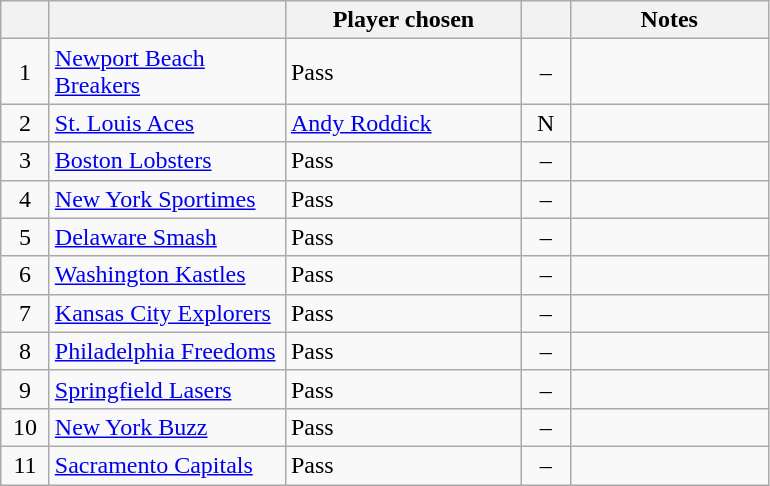<table class="wikitable" style="text-align:left">
<tr>
<th width="25px"></th>
<th width="150px"></th>
<th width="150px">Player chosen</th>
<th width="25px"></th>
<th width="125px">Notes</th>
</tr>
<tr>
<td style="text-align:center">1</td>
<td><a href='#'>Newport Beach Breakers</a></td>
<td>Pass</td>
<td style="text-align:center">–</td>
<td></td>
</tr>
<tr>
<td style="text-align:center">2</td>
<td><a href='#'>St. Louis Aces</a></td>
<td> <a href='#'>Andy Roddick</a></td>
<td style="text-align:center">N</td>
<td></td>
</tr>
<tr>
<td style="text-align:center">3</td>
<td><a href='#'>Boston Lobsters</a></td>
<td>Pass</td>
<td style="text-align:center">–</td>
<td></td>
</tr>
<tr>
<td style="text-align:center">4</td>
<td><a href='#'>New York Sportimes</a></td>
<td>Pass</td>
<td style="text-align:center">–</td>
<td></td>
</tr>
<tr>
<td style="text-align:center">5</td>
<td><a href='#'>Delaware Smash</a></td>
<td>Pass</td>
<td style="text-align:center">–</td>
<td></td>
</tr>
<tr>
<td style="text-align:center">6</td>
<td><a href='#'>Washington Kastles</a></td>
<td>Pass</td>
<td style="text-align:center">–</td>
<td></td>
</tr>
<tr>
<td style="text-align:center">7</td>
<td><a href='#'>Kansas City Explorers</a></td>
<td>Pass</td>
<td style="text-align:center">–</td>
<td></td>
</tr>
<tr>
<td style="text-align:center">8</td>
<td><a href='#'>Philadelphia Freedoms</a></td>
<td>Pass</td>
<td style="text-align:center">–</td>
<td></td>
</tr>
<tr>
<td style="text-align:center">9</td>
<td><a href='#'>Springfield Lasers</a></td>
<td>Pass</td>
<td style="text-align:center">–</td>
<td></td>
</tr>
<tr>
<td style="text-align:center">10</td>
<td><a href='#'>New York Buzz</a></td>
<td>Pass</td>
<td style="text-align:center">–</td>
<td></td>
</tr>
<tr>
<td style="text-align:center">11</td>
<td><a href='#'>Sacramento Capitals</a></td>
<td>Pass</td>
<td style="text-align:center">–</td>
<td></td>
</tr>
</table>
